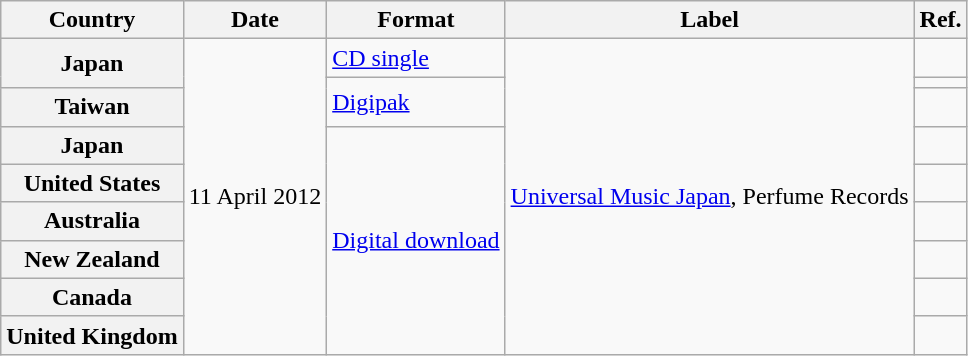<table class="wikitable plainrowheaders">
<tr>
<th scope="col">Country</th>
<th scope="col">Date</th>
<th scope="col">Format</th>
<th scope="col">Label</th>
<th scope="col">Ref.</th>
</tr>
<tr>
<th scope="row" rowspan="2">Japan</th>
<td rowspan="9">11 April 2012</td>
<td><a href='#'>CD single</a></td>
<td rowspan="9"><a href='#'>Universal Music Japan</a>, Perfume Records</td>
<td></td>
</tr>
<tr>
<td rowspan="2"><a href='#'>Digipak</a></td>
<td></td>
</tr>
<tr>
<th scope="row">Taiwan</th>
<td></td>
</tr>
<tr>
<th scope="row">Japan</th>
<td rowspan="6"><a href='#'>Digital download</a></td>
<td></td>
</tr>
<tr>
<th scope="row">United States</th>
<td></td>
</tr>
<tr>
<th scope="row">Australia</th>
<td></td>
</tr>
<tr>
<th scope="row">New Zealand</th>
<td></td>
</tr>
<tr>
<th scope="row">Canada</th>
<td></td>
</tr>
<tr>
<th scope="row">United Kingdom</th>
<td></td>
</tr>
</table>
